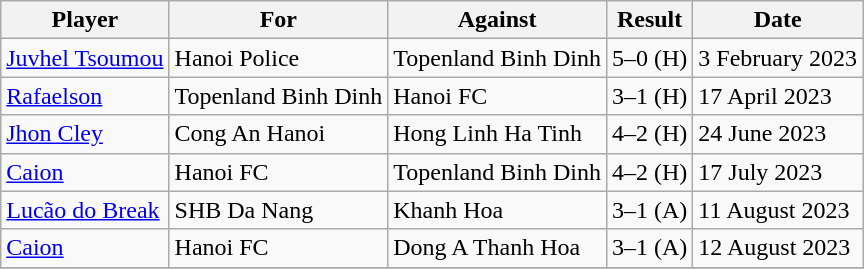<table class="wikitable">
<tr>
<th>Player</th>
<th>For</th>
<th>Against</th>
<th style="text-align:center">Result</th>
<th>Date</th>
</tr>
<tr>
<td> <a href='#'>Juvhel Tsoumou</a></td>
<td>Hanoi Police</td>
<td>Topenland Binh Dinh</td>
<td>5–0 (H)</td>
<td>3 February 2023</td>
</tr>
<tr>
<td> <a href='#'>Rafaelson</a></td>
<td>Topenland Binh Dinh</td>
<td>Hanoi FC</td>
<td>3–1 (H)</td>
<td>17 April 2023</td>
</tr>
<tr>
<td> <a href='#'>Jhon Cley</a></td>
<td>Cong An Hanoi</td>
<td>Hong Linh Ha Tinh</td>
<td>4–2 (H)</td>
<td>24 June 2023</td>
</tr>
<tr>
<td> <a href='#'>Caion</a></td>
<td>Hanoi FC</td>
<td>Topenland Binh Dinh</td>
<td>4–2 (H)</td>
<td>17 July 2023</td>
</tr>
<tr>
<td> <a href='#'>Lucão do Break</a></td>
<td>SHB Da Nang</td>
<td>Khanh Hoa</td>
<td>3–1 (A)</td>
<td>11 August 2023</td>
</tr>
<tr>
<td> <a href='#'>Caion</a></td>
<td>Hanoi FC</td>
<td>Dong A Thanh Hoa</td>
<td>3–1 (A)</td>
<td>12 August 2023</td>
</tr>
<tr>
</tr>
</table>
